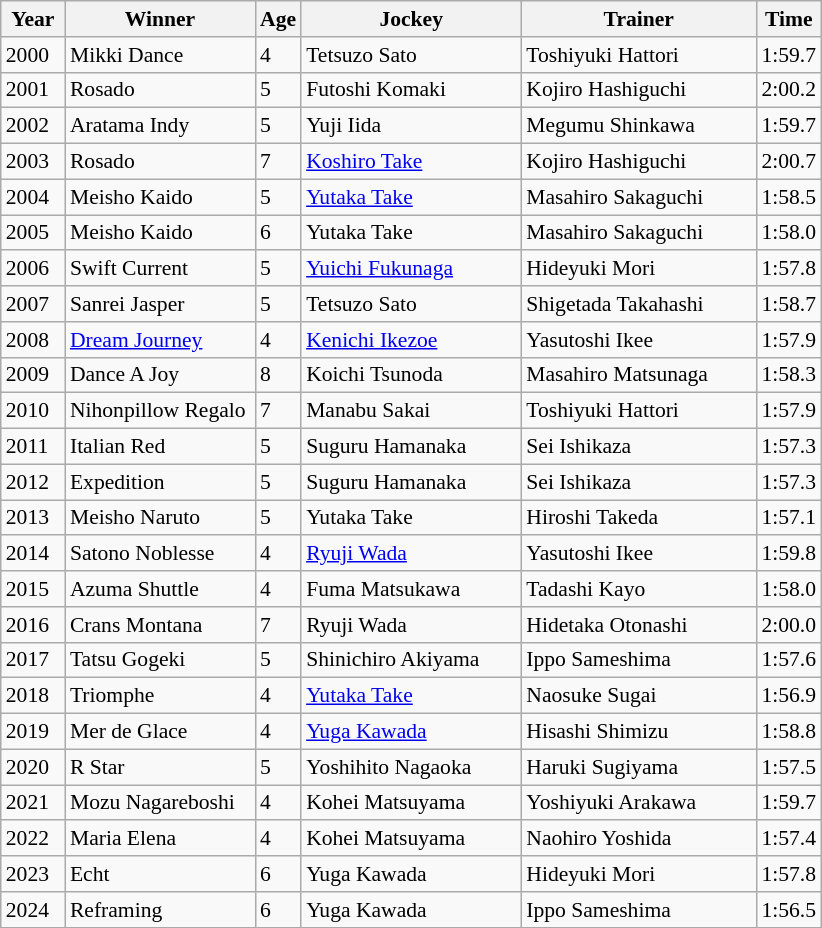<table class="wikitable sortable" style="font-size:90%">
<tr>
<th width="36px">Year<br></th>
<th width="120px">Winner<br></th>
<th>Age<br></th>
<th width="140px">Jockey<br></th>
<th width="150px">Trainer<br></th>
<th>Time<br></th>
</tr>
<tr>
<td>2000</td>
<td>Mikki Dance</td>
<td>4</td>
<td>Tetsuzo Sato</td>
<td>Toshiyuki Hattori</td>
<td>1:59.7</td>
</tr>
<tr>
<td>2001</td>
<td>Rosado</td>
<td>5</td>
<td>Futoshi Komaki</td>
<td>Kojiro Hashiguchi</td>
<td>2:00.2</td>
</tr>
<tr>
<td>2002</td>
<td>Aratama Indy</td>
<td>5</td>
<td>Yuji Iida</td>
<td>Megumu Shinkawa</td>
<td>1:59.7</td>
</tr>
<tr>
<td>2003</td>
<td>Rosado</td>
<td>7</td>
<td><a href='#'>Koshiro Take</a></td>
<td>Kojiro Hashiguchi</td>
<td>2:00.7</td>
</tr>
<tr>
<td>2004</td>
<td>Meisho Kaido</td>
<td>5</td>
<td><a href='#'>Yutaka Take</a></td>
<td>Masahiro Sakaguchi</td>
<td>1:58.5</td>
</tr>
<tr>
<td>2005</td>
<td>Meisho Kaido</td>
<td>6</td>
<td>Yutaka Take</td>
<td>Masahiro Sakaguchi</td>
<td>1:58.0</td>
</tr>
<tr>
<td>2006</td>
<td>Swift Current</td>
<td>5</td>
<td><a href='#'>Yuichi Fukunaga</a></td>
<td>Hideyuki Mori</td>
<td>1:57.8</td>
</tr>
<tr>
<td>2007</td>
<td>Sanrei Jasper</td>
<td>5</td>
<td>Tetsuzo Sato</td>
<td>Shigetada Takahashi</td>
<td>1:58.7</td>
</tr>
<tr>
<td>2008</td>
<td><a href='#'>Dream Journey</a></td>
<td>4</td>
<td><a href='#'>Kenichi Ikezoe</a></td>
<td>Yasutoshi Ikee</td>
<td>1:57.9</td>
</tr>
<tr>
<td>2009</td>
<td>Dance A Joy</td>
<td>8</td>
<td>Koichi Tsunoda</td>
<td>Masahiro Matsunaga</td>
<td>1:58.3</td>
</tr>
<tr>
<td>2010</td>
<td>Nihonpillow Regalo</td>
<td>7</td>
<td>Manabu Sakai</td>
<td>Toshiyuki Hattori</td>
<td>1:57.9</td>
</tr>
<tr>
<td>2011</td>
<td>Italian Red</td>
<td>5</td>
<td>Suguru Hamanaka</td>
<td>Sei Ishikaza</td>
<td>1:57.3</td>
</tr>
<tr>
<td>2012</td>
<td>Expedition</td>
<td>5</td>
<td>Suguru Hamanaka</td>
<td>Sei Ishikaza</td>
<td>1:57.3</td>
</tr>
<tr>
<td>2013</td>
<td>Meisho Naruto</td>
<td>5</td>
<td>Yutaka Take</td>
<td>Hiroshi Takeda</td>
<td>1:57.1</td>
</tr>
<tr>
<td>2014</td>
<td>Satono Noblesse</td>
<td>4</td>
<td><a href='#'>Ryuji Wada</a></td>
<td>Yasutoshi Ikee</td>
<td>1:59.8</td>
</tr>
<tr>
<td>2015</td>
<td>Azuma Shuttle</td>
<td>4</td>
<td>Fuma Matsukawa</td>
<td>Tadashi Kayo</td>
<td>1:58.0</td>
</tr>
<tr>
<td>2016</td>
<td>Crans Montana</td>
<td>7</td>
<td>Ryuji Wada</td>
<td>Hidetaka Otonashi</td>
<td>2:00.0</td>
</tr>
<tr>
<td>2017</td>
<td>Tatsu Gogeki</td>
<td>5</td>
<td>Shinichiro Akiyama</td>
<td>Ippo Sameshima</td>
<td>1:57.6</td>
</tr>
<tr>
<td>2018</td>
<td>Triomphe</td>
<td>4</td>
<td><a href='#'>Yutaka Take</a></td>
<td>Naosuke Sugai</td>
<td>1:56.9</td>
</tr>
<tr>
<td>2019</td>
<td>Mer de Glace</td>
<td>4</td>
<td><a href='#'>Yuga Kawada</a></td>
<td>Hisashi Shimizu</td>
<td>1:58.8</td>
</tr>
<tr>
<td>2020</td>
<td>R Star</td>
<td>5</td>
<td>Yoshihito Nagaoka</td>
<td>Haruki Sugiyama</td>
<td>1:57.5</td>
</tr>
<tr>
<td>2021</td>
<td>Mozu Nagareboshi</td>
<td>4</td>
<td>Kohei Matsuyama</td>
<td>Yoshiyuki Arakawa</td>
<td>1:59.7</td>
</tr>
<tr>
<td>2022</td>
<td>Maria Elena</td>
<td>4</td>
<td>Kohei Matsuyama</td>
<td>Naohiro Yoshida</td>
<td>1:57.4</td>
</tr>
<tr>
<td>2023</td>
<td>Echt</td>
<td>6</td>
<td>Yuga Kawada</td>
<td>Hideyuki Mori</td>
<td>1:57.8</td>
</tr>
<tr>
<td>2024</td>
<td>Reframing</td>
<td>6</td>
<td>Yuga Kawada</td>
<td>Ippo Sameshima</td>
<td>1:56.5</td>
</tr>
</table>
